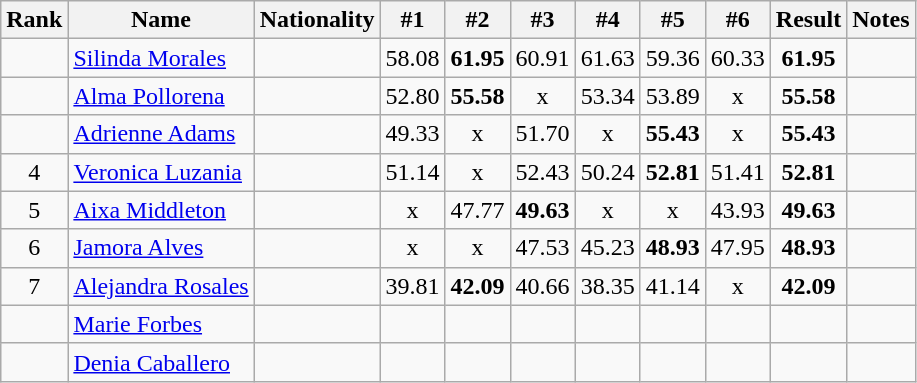<table class="wikitable sortable" style="text-align:center">
<tr>
<th>Rank</th>
<th>Name</th>
<th>Nationality</th>
<th>#1</th>
<th>#2</th>
<th>#3</th>
<th>#4</th>
<th>#5</th>
<th>#6</th>
<th>Result</th>
<th>Notes</th>
</tr>
<tr>
<td></td>
<td align=left><a href='#'>Silinda Morales</a></td>
<td align=left></td>
<td>58.08</td>
<td><strong>61.95</strong></td>
<td>60.91</td>
<td>61.63</td>
<td>59.36</td>
<td>60.33</td>
<td><strong>61.95</strong></td>
<td></td>
</tr>
<tr>
<td></td>
<td align=left><a href='#'>Alma Pollorena</a></td>
<td align=left></td>
<td>52.80</td>
<td><strong>55.58</strong></td>
<td>x</td>
<td>53.34</td>
<td>53.89</td>
<td>x</td>
<td><strong>55.58</strong></td>
<td></td>
</tr>
<tr>
<td></td>
<td align=left><a href='#'>Adrienne Adams</a></td>
<td align=left></td>
<td>49.33</td>
<td>x</td>
<td>51.70</td>
<td>x</td>
<td><strong>55.43</strong></td>
<td>x</td>
<td><strong>55.43</strong></td>
<td></td>
</tr>
<tr>
<td>4</td>
<td align=left><a href='#'>Veronica Luzania</a></td>
<td align=left></td>
<td>51.14</td>
<td>x</td>
<td>52.43</td>
<td>50.24</td>
<td><strong>52.81</strong></td>
<td>51.41</td>
<td><strong>52.81</strong></td>
<td></td>
</tr>
<tr>
<td>5</td>
<td align=left><a href='#'>Aixa Middleton</a></td>
<td align=left></td>
<td>x</td>
<td>47.77</td>
<td><strong>49.63</strong></td>
<td>x</td>
<td>x</td>
<td>43.93</td>
<td><strong>49.63</strong></td>
<td></td>
</tr>
<tr>
<td>6</td>
<td align=left><a href='#'>Jamora Alves</a></td>
<td align=left></td>
<td>x</td>
<td>x</td>
<td>47.53</td>
<td>45.23</td>
<td><strong>48.93</strong></td>
<td>47.95</td>
<td><strong>48.93</strong></td>
<td></td>
</tr>
<tr>
<td>7</td>
<td align=left><a href='#'>Alejandra Rosales</a></td>
<td align=left></td>
<td>39.81</td>
<td><strong>42.09</strong></td>
<td>40.66</td>
<td>38.35</td>
<td>41.14</td>
<td>x</td>
<td><strong>42.09</strong></td>
<td></td>
</tr>
<tr>
<td></td>
<td align=left><a href='#'>Marie Forbes</a></td>
<td align=left></td>
<td></td>
<td></td>
<td></td>
<td></td>
<td></td>
<td></td>
<td><strong></strong></td>
<td></td>
</tr>
<tr>
<td></td>
<td align=left><a href='#'>Denia Caballero</a></td>
<td align=left></td>
<td></td>
<td></td>
<td></td>
<td></td>
<td></td>
<td></td>
<td><strong></strong></td>
<td></td>
</tr>
</table>
